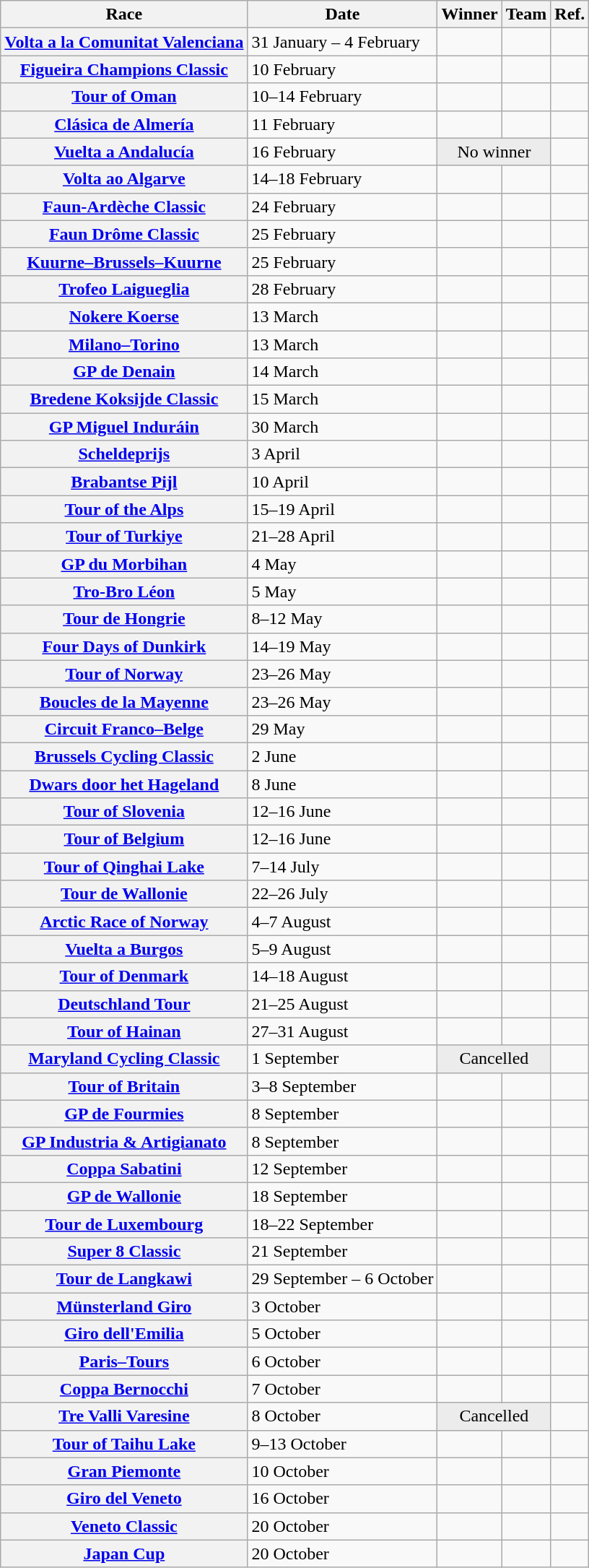<table class="wikitable plainrowheaders">
<tr>
<th scope="col">Race</th>
<th scope="col">Date</th>
<th scope="col">Winner</th>
<th scope="col">Team</th>
<th scope="col">Ref.</th>
</tr>
<tr>
<th scope="row"> <a href='#'>Volta a la Comunitat Valenciana</a></th>
<td>31 January – 4 February</td>
<td></td>
<td></td>
<td></td>
</tr>
<tr>
<th scope="row"> <a href='#'>Figueira Champions Classic</a></th>
<td>10 February</td>
<td></td>
<td></td>
<td></td>
</tr>
<tr>
<th scope="row"> <a href='#'>Tour of Oman</a></th>
<td>10–14 February</td>
<td></td>
<td></td>
<td></td>
</tr>
<tr>
<th scope="row"> <a href='#'>Clásica de Almería</a></th>
<td>11 February</td>
<td></td>
<td></td>
<td></td>
</tr>
<tr>
<th scope="row"> <a href='#'>Vuelta a Andalucía</a></th>
<td>16 February</td>
<td colspan=2 align="center" bgcolor="#ececec">No winner</td>
<td></td>
</tr>
<tr>
<th scope="row"> <a href='#'>Volta ao Algarve</a></th>
<td>14–18 February</td>
<td></td>
<td></td>
<td></td>
</tr>
<tr>
<th scope="row"> <a href='#'>Faun-Ardèche Classic</a></th>
<td>24 February</td>
<td></td>
<td></td>
<td></td>
</tr>
<tr>
<th scope="row"> <a href='#'>Faun Drôme Classic</a></th>
<td>25 February</td>
<td></td>
<td></td>
<td></td>
</tr>
<tr>
<th scope="row"> <a href='#'>Kuurne–Brussels–Kuurne</a></th>
<td>25 February</td>
<td></td>
<td></td>
<td></td>
</tr>
<tr>
<th scope="row"> <a href='#'>Trofeo Laigueglia</a></th>
<td>28 February</td>
<td></td>
<td></td>
<td></td>
</tr>
<tr>
<th scope="row"> <a href='#'>Nokere Koerse</a></th>
<td>13 March</td>
<td></td>
<td></td>
<td></td>
</tr>
<tr>
<th scope="row"> <a href='#'>Milano–Torino</a></th>
<td>13 March</td>
<td></td>
<td></td>
<td></td>
</tr>
<tr>
<th scope="row"> <a href='#'>GP de Denain</a></th>
<td>14 March</td>
<td></td>
<td></td>
<td></td>
</tr>
<tr>
<th scope="row"> <a href='#'>Bredene Koksijde Classic</a></th>
<td>15 March</td>
<td></td>
<td></td>
<td></td>
</tr>
<tr>
<th scope="row"> <a href='#'>GP Miguel Induráin</a></th>
<td>30 March</td>
<td></td>
<td></td>
<td></td>
</tr>
<tr>
<th scope="row"> <a href='#'>Scheldeprijs</a></th>
<td>3 April</td>
<td></td>
<td></td>
<td></td>
</tr>
<tr>
<th scope="row"> <a href='#'>Brabantse Pijl</a></th>
<td>10 April</td>
<td></td>
<td></td>
<td></td>
</tr>
<tr>
<th scope="row"> <a href='#'>Tour of the Alps</a></th>
<td>15–19 April</td>
<td></td>
<td></td>
<td></td>
</tr>
<tr>
<th scope="row"> <a href='#'>Tour of Turkiye</a></th>
<td>21–28 April</td>
<td></td>
<td></td>
<td></td>
</tr>
<tr>
<th scope="row"> <a href='#'>GP du Morbihan</a></th>
<td>4 May</td>
<td></td>
<td></td>
<td></td>
</tr>
<tr>
<th scope="row"> <a href='#'>Tro-Bro Léon</a></th>
<td>5 May</td>
<td></td>
<td></td>
<td></td>
</tr>
<tr>
<th scope="row"> <a href='#'>Tour de Hongrie</a></th>
<td>8–12 May</td>
<td></td>
<td></td>
<td></td>
</tr>
<tr>
<th scope="row"> <a href='#'>Four Days of Dunkirk</a></th>
<td>14–19 May</td>
<td></td>
<td></td>
<td></td>
</tr>
<tr>
<th scope="row"> <a href='#'>Tour of Norway</a></th>
<td>23–26 May</td>
<td></td>
<td></td>
<td></td>
</tr>
<tr>
<th scope="row"> <a href='#'>Boucles de la Mayenne</a></th>
<td>23–26 May</td>
<td></td>
<td></td>
<td></td>
</tr>
<tr>
<th scope="row"> <a href='#'>Circuit Franco–Belge</a></th>
<td>29 May</td>
<td></td>
<td></td>
<td></td>
</tr>
<tr>
<th scope="row"> <a href='#'>Brussels Cycling Classic</a></th>
<td>2 June</td>
<td></td>
<td></td>
<td></td>
</tr>
<tr>
<th scope="row"> <a href='#'>Dwars door het Hageland</a></th>
<td>8 June</td>
<td></td>
<td></td>
<td></td>
</tr>
<tr>
<th scope="row"> <a href='#'>Tour of Slovenia</a></th>
<td>12–16 June</td>
<td></td>
<td></td>
<td></td>
</tr>
<tr>
<th scope="row"> <a href='#'>Tour of Belgium</a></th>
<td>12–16 June</td>
<td></td>
<td></td>
<td></td>
</tr>
<tr>
<th scope="row"> <a href='#'>Tour of Qinghai Lake</a></th>
<td>7–14 July</td>
<td></td>
<td></td>
<td></td>
</tr>
<tr>
<th scope="row"> <a href='#'>Tour de Wallonie</a></th>
<td>22–26 July</td>
<td></td>
<td></td>
<td></td>
</tr>
<tr>
<th scope="row"> <a href='#'>Arctic Race of Norway</a></th>
<td>4–7 August</td>
<td></td>
<td></td>
<td></td>
</tr>
<tr>
<th scope="row"> <a href='#'>Vuelta a Burgos</a></th>
<td>5–9 August</td>
<td></td>
<td></td>
<td></td>
</tr>
<tr>
<th scope="row"> <a href='#'>Tour of Denmark</a></th>
<td>14–18 August</td>
<td></td>
<td></td>
<td></td>
</tr>
<tr>
<th scope="row"> <a href='#'>Deutschland Tour</a></th>
<td>21–25 August</td>
<td></td>
<td></td>
<td></td>
</tr>
<tr>
<th scope="row"> <a href='#'>Tour of Hainan</a></th>
<td>27–31 August</td>
<td></td>
<td></td>
<td></td>
</tr>
<tr>
<th scope="row"> <a href='#'>Maryland Cycling Classic</a></th>
<td>1 September</td>
<td bgcolor="#ececec" colspan="2" align="center"><span>Cancelled</span></td>
<td></td>
</tr>
<tr>
<th scope="row"> <a href='#'>Tour of Britain</a></th>
<td>3–8 September</td>
<td></td>
<td></td>
<td></td>
</tr>
<tr>
<th scope="row"> <a href='#'>GP de Fourmies</a></th>
<td>8 September</td>
<td></td>
<td></td>
<td></td>
</tr>
<tr>
<th scope="row"> <a href='#'>GP Industria & Artigianato</a></th>
<td>8 September</td>
<td></td>
<td></td>
<td></td>
</tr>
<tr>
<th scope="row"> <a href='#'>Coppa Sabatini</a></th>
<td>12 September</td>
<td></td>
<td></td>
<td></td>
</tr>
<tr>
<th scope="row"> <a href='#'>GP de Wallonie</a></th>
<td>18 September</td>
<td></td>
<td></td>
<td></td>
</tr>
<tr>
<th scope="row"> <a href='#'>Tour de Luxembourg</a></th>
<td>18–22 September</td>
<td></td>
<td></td>
<td></td>
</tr>
<tr>
<th scope="row"> <a href='#'>Super 8 Classic</a></th>
<td>21 September</td>
<td></td>
<td></td>
<td></td>
</tr>
<tr>
<th scope="row"> <a href='#'>Tour de Langkawi</a></th>
<td>29 September – 6 October</td>
<td></td>
<td></td>
<td></td>
</tr>
<tr>
<th scope="row"> <a href='#'>Münsterland Giro</a></th>
<td>3 October</td>
<td></td>
<td></td>
<td></td>
</tr>
<tr>
<th scope="row"> <a href='#'>Giro dell'Emilia</a></th>
<td>5 October</td>
<td></td>
<td></td>
<td></td>
</tr>
<tr>
<th scope="row"> <a href='#'>Paris–Tours</a></th>
<td>6 October</td>
<td></td>
<td></td>
<td></td>
</tr>
<tr>
<th scope="row"> <a href='#'>Coppa Bernocchi</a></th>
<td>7 October</td>
<td></td>
<td></td>
<td></td>
</tr>
<tr>
<th scope="row"> <a href='#'>Tre Valli Varesine</a></th>
<td>8 October</td>
<td bgcolor="#ececec" colspan="2" align="center"><span>Cancelled</span></td>
<td></td>
</tr>
<tr>
<th scope="row"> <a href='#'>Tour of Taihu Lake</a></th>
<td>9–13 October</td>
<td></td>
<td></td>
<td></td>
</tr>
<tr>
<th scope="row"> <a href='#'>Gran Piemonte</a></th>
<td>10 October</td>
<td></td>
<td></td>
<td></td>
</tr>
<tr>
<th scope="row"> <a href='#'>Giro del Veneto</a></th>
<td>16 October</td>
<td></td>
<td></td>
<td></td>
</tr>
<tr>
<th scope="row"> <a href='#'>Veneto Classic</a></th>
<td>20 October</td>
<td></td>
<td></td>
<td></td>
</tr>
<tr>
<th scope="row"> <a href='#'>Japan Cup</a></th>
<td>20 October</td>
<td></td>
<td></td>
<td></td>
</tr>
</table>
